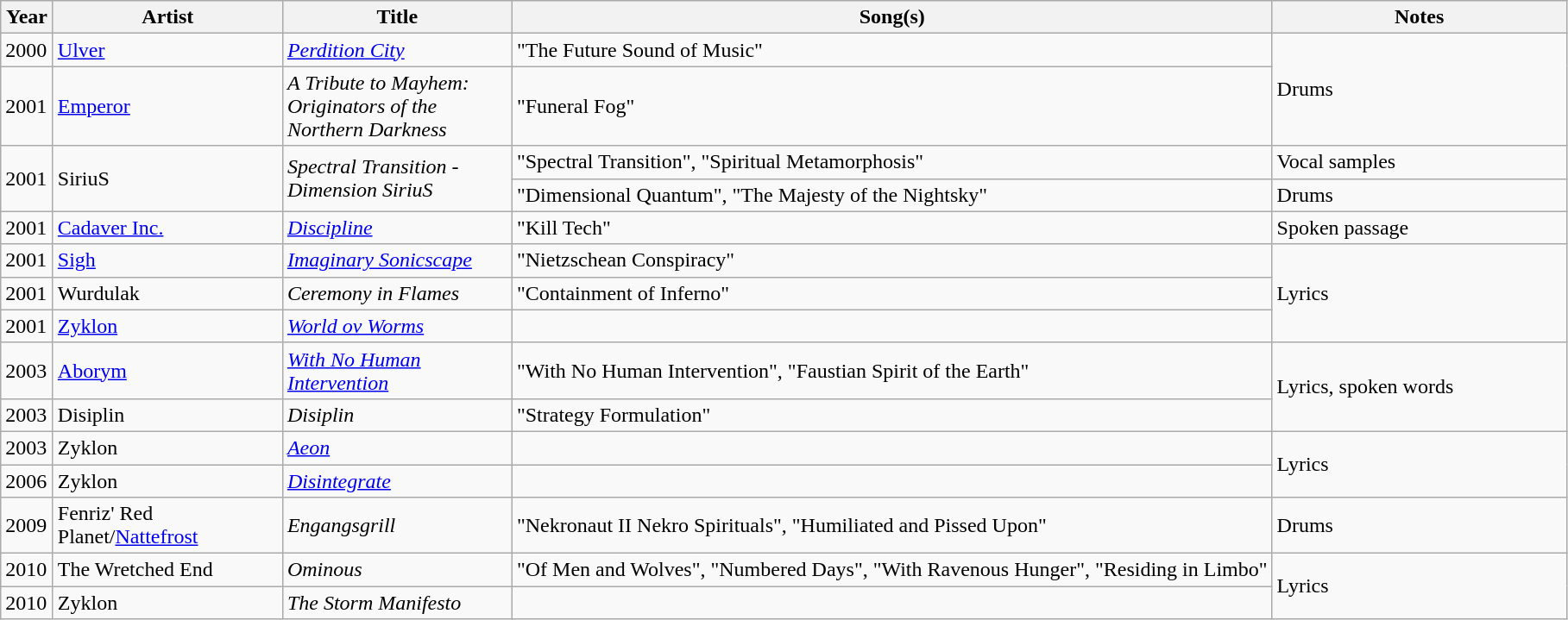<table class="wikitable sortable">
<tr>
<th width="33">Year</th>
<th width="170">Artist</th>
<th width="170">Title</th>
<th>Song(s)</th>
<th width="220">Notes</th>
</tr>
<tr>
<td>2000</td>
<td><a href='#'>Ulver</a></td>
<td><em><a href='#'>Perdition City</a></em></td>
<td>"The Future Sound of Music"</td>
<td rowspan="2">Drums</td>
</tr>
<tr>
<td>2001</td>
<td><a href='#'>Emperor</a></td>
<td><em>A Tribute to Mayhem: Originators of the Northern Darkness</em></td>
<td>"Funeral Fog"</td>
</tr>
<tr>
<td rowspan="2">2001</td>
<td rowspan="2">SiriuS</td>
<td rowspan="2"><em>Spectral Transition - Dimension SiriuS</em></td>
<td>"Spectral Transition", "Spiritual Metamorphosis"</td>
<td>Vocal samples</td>
</tr>
<tr>
<td>"Dimensional Quantum", "The Majesty of the Nightsky"</td>
<td>Drums</td>
</tr>
<tr>
<td>2001</td>
<td><a href='#'>Cadaver Inc.</a></td>
<td><em><a href='#'>Discipline</a></em></td>
<td>"Kill Tech"</td>
<td>Spoken passage</td>
</tr>
<tr>
<td>2001</td>
<td><a href='#'>Sigh</a></td>
<td><em><a href='#'>Imaginary Sonicscape</a></em></td>
<td>"Nietzschean Conspiracy"</td>
<td rowspan="3">Lyrics</td>
</tr>
<tr>
<td>2001</td>
<td>Wurdulak</td>
<td><em>Ceremony in Flames</em></td>
<td>"Containment of Inferno"</td>
</tr>
<tr>
<td>2001</td>
<td><a href='#'>Zyklon</a></td>
<td><em><a href='#'>World ov Worms</a></em></td>
<td></td>
</tr>
<tr>
<td>2003</td>
<td><a href='#'>Aborym</a></td>
<td><em><a href='#'>With No Human Intervention</a></em></td>
<td>"With No Human Intervention", "Faustian Spirit of the Earth"</td>
<td rowspan="2">Lyrics, spoken words</td>
</tr>
<tr>
<td>2003</td>
<td>Disiplin</td>
<td><em>Disiplin</em></td>
<td>"Strategy Formulation"</td>
</tr>
<tr>
<td>2003</td>
<td>Zyklon</td>
<td><em><a href='#'>Aeon</a></em></td>
<td></td>
<td rowspan="2">Lyrics</td>
</tr>
<tr>
<td>2006</td>
<td>Zyklon</td>
<td><em><a href='#'>Disintegrate</a></em></td>
<td></td>
</tr>
<tr>
<td>2009</td>
<td>Fenriz' Red Planet/<a href='#'>Nattefrost</a></td>
<td><em>Engangsgrill</em></td>
<td>"Nekronaut II Nekro Spirituals", "Humiliated and Pissed Upon"</td>
<td>Drums</td>
</tr>
<tr>
<td>2010</td>
<td>The Wretched End</td>
<td><em>Ominous</em></td>
<td>"Of Men and Wolves", "Numbered Days", "With Ravenous Hunger", "Residing in Limbo"</td>
<td rowspan="2">Lyrics</td>
</tr>
<tr>
<td>2010</td>
<td>Zyklon</td>
<td><em>The Storm Manifesto</em></td>
<td></td>
</tr>
</table>
